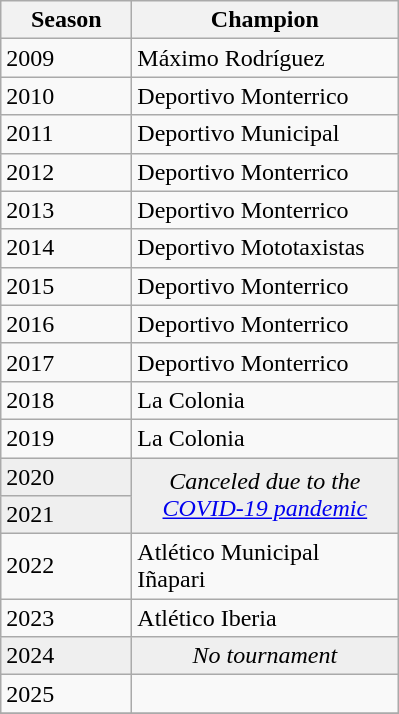<table class="wikitable sortable">
<tr>
<th width=80px>Season</th>
<th width=170px>Champion</th>
</tr>
<tr>
<td>2009</td>
<td>Máximo Rodríguez</td>
</tr>
<tr>
<td>2010</td>
<td>Deportivo Monterrico</td>
</tr>
<tr>
<td>2011</td>
<td>Deportivo Municipal</td>
</tr>
<tr>
<td>2012</td>
<td>Deportivo Monterrico</td>
</tr>
<tr>
<td>2013</td>
<td>Deportivo Monterrico</td>
</tr>
<tr>
<td>2014</td>
<td>Deportivo Mototaxistas</td>
</tr>
<tr>
<td>2015</td>
<td>Deportivo Monterrico</td>
</tr>
<tr>
<td>2016</td>
<td>Deportivo Monterrico</td>
</tr>
<tr>
<td>2017</td>
<td>Deportivo Monterrico</td>
</tr>
<tr>
<td>2018</td>
<td>La Colonia</td>
</tr>
<tr>
<td>2019</td>
<td>La Colonia</td>
</tr>
<tr bgcolor=#efefef>
<td>2020</td>
<td rowspan=2 colspan="1" align=center><em>Canceled due to the <a href='#'>COVID-19 pandemic</a></em></td>
</tr>
<tr bgcolor=#efefef>
<td>2021</td>
</tr>
<tr>
<td>2022</td>
<td>Atlético Municipal Iñapari</td>
</tr>
<tr>
<td>2023</td>
<td>Atlético Iberia</td>
</tr>
<tr bgcolor=#efefef>
<td>2024</td>
<td colspan="1" align=center><em>No tournament</em></td>
</tr>
<tr>
<td>2025</td>
<td></td>
</tr>
<tr>
</tr>
</table>
